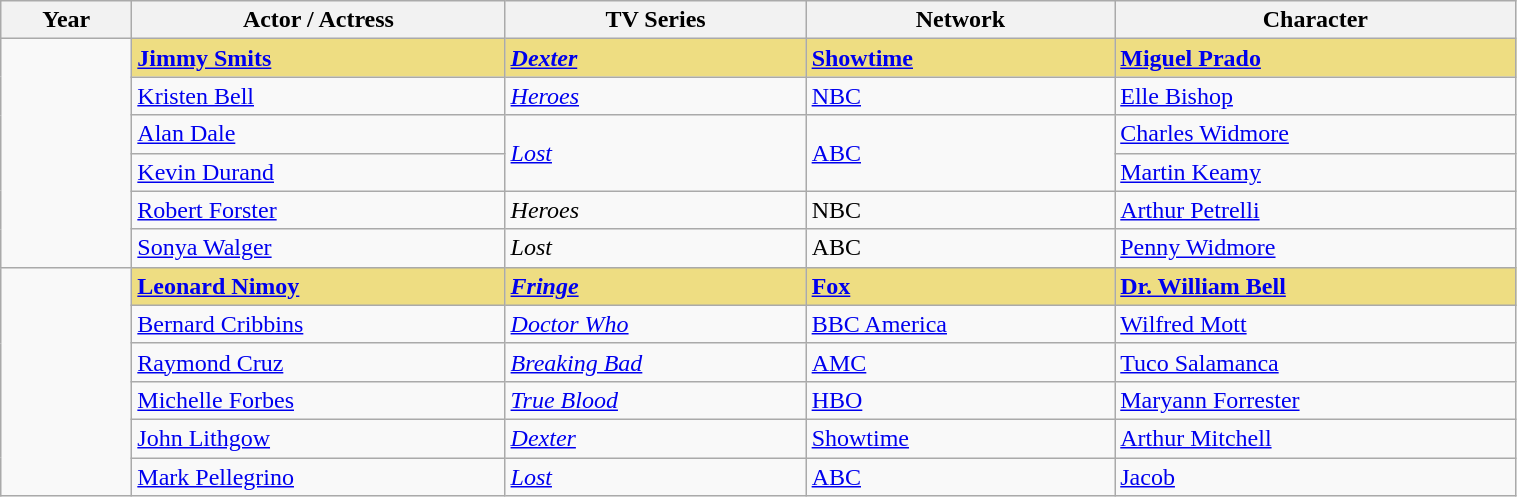<table class="wikitable" width="80%" align="centre">
<tr>
<th width="80px">Year</th>
<th>Actor / Actress</th>
<th>TV Series</th>
<th>Network</th>
<th>Character</th>
</tr>
<tr>
<td rowspan=6></td>
<td style="background:#EEDD82"><strong><a href='#'>Jimmy Smits</a></strong></td>
<td style="background:#EEDD82"><strong><em><a href='#'>Dexter</a></em></strong></td>
<td style="background:#EEDD82"><strong><a href='#'>Showtime</a></strong></td>
<td style="background:#EEDD82"><strong><a href='#'>Miguel Prado</a></strong></td>
</tr>
<tr>
<td><a href='#'>Kristen Bell</a></td>
<td><em><a href='#'>Heroes</a></em></td>
<td><a href='#'>NBC</a></td>
<td><a href='#'>Elle Bishop</a></td>
</tr>
<tr>
<td><a href='#'>Alan Dale</a></td>
<td rowspan="2"><em><a href='#'>Lost</a></em></td>
<td rowspan="2"><a href='#'>ABC</a></td>
<td><a href='#'>Charles Widmore</a></td>
</tr>
<tr>
<td><a href='#'>Kevin Durand</a></td>
<td><a href='#'>Martin Keamy</a></td>
</tr>
<tr>
<td><a href='#'>Robert Forster</a></td>
<td><em>Heroes</em></td>
<td>NBC</td>
<td><a href='#'>Arthur Petrelli</a></td>
</tr>
<tr>
<td><a href='#'>Sonya Walger</a></td>
<td><em>Lost</em></td>
<td>ABC</td>
<td><a href='#'>Penny Widmore</a></td>
</tr>
<tr>
<td rowspan=6></td>
<td style="background:#EEDD82"><strong><a href='#'>Leonard Nimoy</a></strong></td>
<td style="background:#EEDD82"><strong><em><a href='#'>Fringe</a></em></strong></td>
<td style="background:#EEDD82"><strong><a href='#'>Fox</a></strong></td>
<td style="background:#EEDD82"><strong><a href='#'>Dr. William Bell</a></strong></td>
</tr>
<tr>
<td><a href='#'>Bernard Cribbins</a></td>
<td><em><a href='#'>Doctor Who</a></em></td>
<td><a href='#'>BBC America</a></td>
<td><a href='#'>Wilfred Mott</a></td>
</tr>
<tr>
<td><a href='#'>Raymond Cruz</a></td>
<td><em><a href='#'>Breaking Bad</a></em></td>
<td><a href='#'>AMC</a></td>
<td><a href='#'>Tuco Salamanca</a></td>
</tr>
<tr>
<td><a href='#'>Michelle Forbes</a></td>
<td><em><a href='#'>True Blood</a></em></td>
<td><a href='#'>HBO</a></td>
<td><a href='#'>Maryann Forrester</a></td>
</tr>
<tr>
<td><a href='#'>John Lithgow</a></td>
<td><em><a href='#'>Dexter</a></em></td>
<td><a href='#'>Showtime</a></td>
<td><a href='#'>Arthur Mitchell</a></td>
</tr>
<tr>
<td><a href='#'>Mark Pellegrino</a></td>
<td><em><a href='#'>Lost</a></em></td>
<td><a href='#'>ABC</a></td>
<td><a href='#'>Jacob</a></td>
</tr>
</table>
